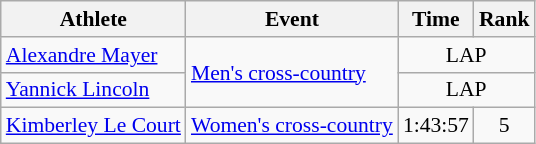<table class="wikitable" style="font-size:90%; text-align:center">
<tr>
<th>Athlete</th>
<th>Event</th>
<th>Time</th>
<th>Rank</th>
</tr>
<tr>
<td align=left><a href='#'>Alexandre Mayer</a></td>
<td align=left rowspan=2><a href='#'>Men's cross-country</a></td>
<td colspan=2>LAP</td>
</tr>
<tr>
<td align=left><a href='#'>Yannick Lincoln</a></td>
<td colspan=2>LAP</td>
</tr>
<tr>
<td align=left><a href='#'>Kimberley Le Court</a></td>
<td align=left><a href='#'>Women's cross-country</a></td>
<td>1:43:57</td>
<td>5</td>
</tr>
</table>
